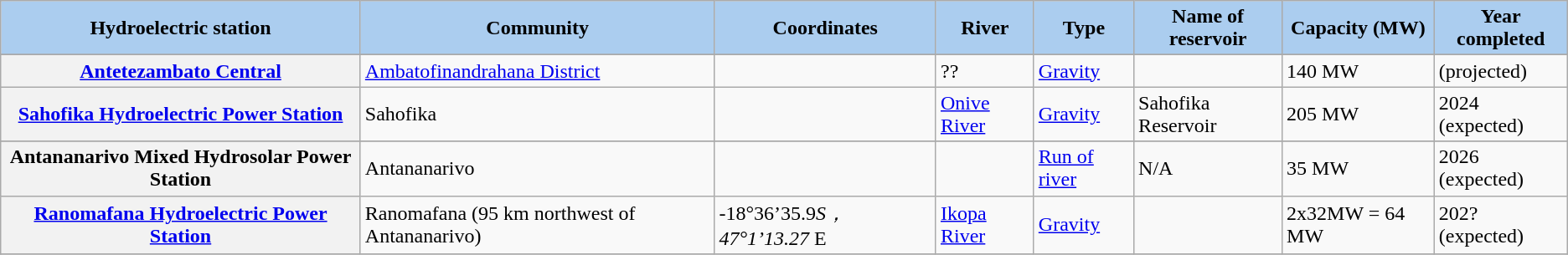<table class="wikitable sortable">
<tr>
<th style="background:#abcdef;">Hydroelectric station</th>
<th style="background:#abcdef;">Community</th>
<th style="background:#abcdef;">Coordinates</th>
<th style="background:#abcdef;">River</th>
<th style="background:#abcdef;">Type</th>
<th style="background:#abcdef;">Name of reservoir</th>
<th style="background:#abcdef;">Capacity (MW)</th>
<th style="background:#abcdef;">Year completed</th>
</tr>
<tr>
</tr>
<tr>
<th><a href='#'>Antetezambato Central</a></th>
<td><a href='#'>Ambatofinandrahana District</a></td>
<td></td>
<td>??</td>
<td><a href='#'>Gravity</a></td>
<td></td>
<td>140 MW</td>
<td>(projected)</td>
</tr>
<tr>
<th><a href='#'>Sahofika Hydroelectric Power Station</a></th>
<td>Sahofika</td>
<td></td>
<td><a href='#'>Onive River</a></td>
<td><a href='#'>Gravity</a></td>
<td>Sahofika Reservoir</td>
<td>205 MW</td>
<td>2024 (expected)</td>
</tr>
<tr>
</tr>
<tr>
<th>Antananarivo Mixed Hydrosolar Power Station</th>
<td>Antananarivo</td>
<td></td>
<td></td>
<td><a href='#'>Run of river</a></td>
<td>N/A</td>
<td>35 MW</td>
<td>2026 (expected)</td>
</tr>
<tr>
<th><a href='#'>Ranomafana Hydroelectric Power Station</a></th>
<td>Ranomafana (95 km northwest of Antananarivo)</td>
<td>-18°36’35.9<em>S，47°1’13.27</em> E</td>
<td><a href='#'>Ikopa River</a></td>
<td><a href='#'>Gravity</a></td>
<td></td>
<td>2x32MW = 64 MW</td>
<td>202? (expected)</td>
</tr>
<tr>
</tr>
</table>
